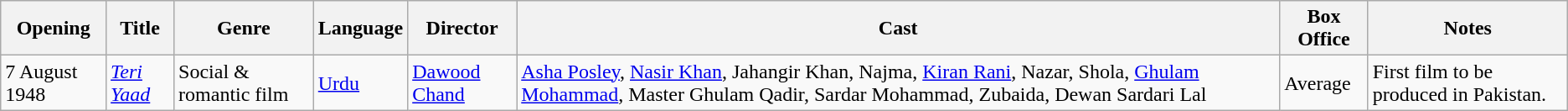<table class="wikitable">
<tr>
<th>Opening</th>
<th>Title</th>
<th>Genre</th>
<th>Language</th>
<th>Director</th>
<th>Cast</th>
<th>Box Office</th>
<th>Notes</th>
</tr>
<tr>
<td>7 August 1948</td>
<td><em><a href='#'> Teri Yaad</a></em></td>
<td>Social & romantic film</td>
<td><a href='#'>Urdu</a></td>
<td><a href='#'>Dawood Chand</a></td>
<td><a href='#'>Asha Posley</a>, <a href='#'>Nasir Khan</a>, Jahangir Khan, Najma, <a href='#'>Kiran Rani</a>, Nazar, Shola, <a href='#'>Ghulam Mohammad</a>, Master Ghulam Qadir, Sardar Mohammad, Zubaida, Dewan Sardari Lal</td>
<td>Average</td>
<td>First film to be produced in Pakistan.</td>
</tr>
</table>
